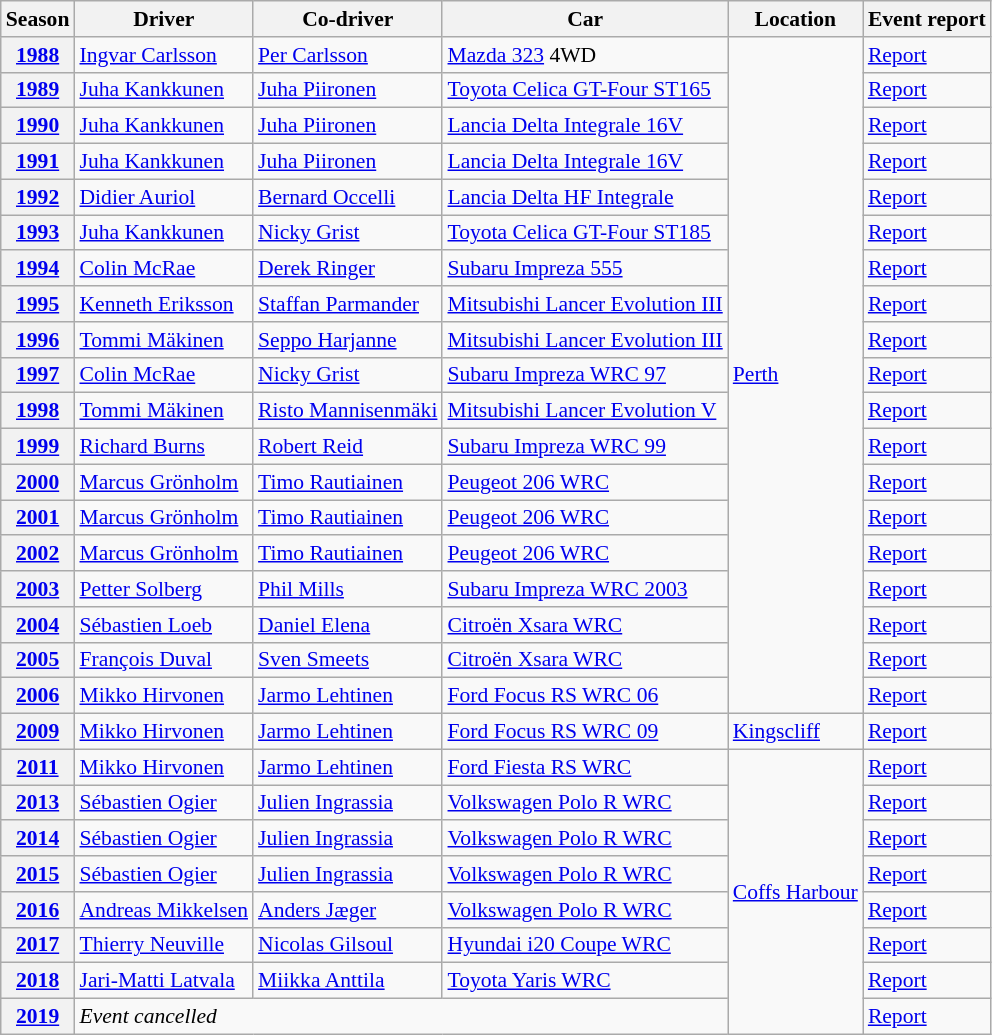<table class="wikitable" style="font-size: 90%">
<tr>
<th>Season</th>
<th>Driver</th>
<th>Co-driver</th>
<th>Car</th>
<th>Location</th>
<th>Event report</th>
</tr>
<tr>
<th><a href='#'>1988</a></th>
<td> <a href='#'>Ingvar Carlsson</a></td>
<td> <a href='#'>Per Carlsson</a></td>
<td> <a href='#'>Mazda 323</a> 4WD</td>
<td rowspan=19><a href='#'>Perth</a></td>
<td><a href='#'>Report</a></td>
</tr>
<tr>
<th><a href='#'>1989</a></th>
<td> <a href='#'>Juha Kankkunen</a></td>
<td> <a href='#'>Juha Piironen</a></td>
<td> <a href='#'>Toyota Celica GT-Four ST165</a></td>
<td><a href='#'>Report</a></td>
</tr>
<tr>
<th><a href='#'>1990</a></th>
<td> <a href='#'>Juha Kankkunen</a></td>
<td> <a href='#'>Juha Piironen</a></td>
<td> <a href='#'>Lancia Delta Integrale 16V</a></td>
<td><a href='#'>Report</a></td>
</tr>
<tr>
<th><a href='#'>1991</a></th>
<td> <a href='#'>Juha Kankkunen</a></td>
<td> <a href='#'>Juha Piironen</a></td>
<td> <a href='#'>Lancia Delta Integrale 16V</a></td>
<td><a href='#'>Report</a></td>
</tr>
<tr>
<th><a href='#'>1992</a></th>
<td> <a href='#'>Didier Auriol</a></td>
<td> <a href='#'>Bernard Occelli</a></td>
<td> <a href='#'>Lancia Delta HF Integrale</a></td>
<td><a href='#'>Report</a></td>
</tr>
<tr>
<th><a href='#'>1993</a></th>
<td> <a href='#'>Juha Kankkunen</a></td>
<td> <a href='#'>Nicky Grist</a></td>
<td> <a href='#'>Toyota Celica GT-Four ST185</a></td>
<td><a href='#'>Report</a></td>
</tr>
<tr>
<th><a href='#'>1994</a></th>
<td> <a href='#'>Colin McRae</a></td>
<td> <a href='#'>Derek Ringer</a></td>
<td> <a href='#'>Subaru Impreza 555</a></td>
<td><a href='#'>Report</a> </td>
</tr>
<tr>
<th><a href='#'>1995</a></th>
<td> <a href='#'>Kenneth Eriksson</a></td>
<td> <a href='#'>Staffan Parmander</a></td>
<td> <a href='#'>Mitsubishi Lancer Evolution III</a></td>
<td><a href='#'>Report</a></td>
</tr>
<tr>
<th><a href='#'>1996</a></th>
<td> <a href='#'>Tommi Mäkinen</a></td>
<td> <a href='#'>Seppo Harjanne</a></td>
<td> <a href='#'>Mitsubishi Lancer Evolution III</a></td>
<td><a href='#'>Report</a></td>
</tr>
<tr>
<th><a href='#'>1997</a></th>
<td> <a href='#'>Colin McRae</a></td>
<td> <a href='#'>Nicky Grist</a></td>
<td> <a href='#'>Subaru Impreza WRC 97</a></td>
<td><a href='#'>Report</a></td>
</tr>
<tr>
<th><a href='#'>1998</a></th>
<td> <a href='#'>Tommi Mäkinen</a></td>
<td> <a href='#'>Risto Mannisenmäki</a></td>
<td> <a href='#'>Mitsubishi Lancer Evolution V</a></td>
<td><a href='#'>Report</a></td>
</tr>
<tr>
<th><a href='#'>1999</a></th>
<td> <a href='#'>Richard Burns</a></td>
<td> <a href='#'>Robert Reid</a></td>
<td> <a href='#'>Subaru Impreza WRC 99</a></td>
<td><a href='#'>Report</a></td>
</tr>
<tr>
<th><a href='#'>2000</a></th>
<td> <a href='#'>Marcus Grönholm</a></td>
<td> <a href='#'>Timo Rautiainen</a></td>
<td> <a href='#'>Peugeot 206 WRC</a></td>
<td><a href='#'>Report</a></td>
</tr>
<tr>
<th><a href='#'>2001</a></th>
<td> <a href='#'>Marcus Grönholm</a></td>
<td> <a href='#'>Timo Rautiainen</a></td>
<td> <a href='#'>Peugeot 206 WRC</a></td>
<td><a href='#'>Report</a></td>
</tr>
<tr>
<th><a href='#'>2002</a></th>
<td> <a href='#'>Marcus Grönholm</a></td>
<td> <a href='#'>Timo Rautiainen</a></td>
<td> <a href='#'>Peugeot 206 WRC</a></td>
<td><a href='#'>Report</a></td>
</tr>
<tr>
<th><a href='#'>2003</a></th>
<td> <a href='#'>Petter Solberg</a></td>
<td> <a href='#'>Phil Mills</a></td>
<td> <a href='#'>Subaru Impreza WRC 2003</a></td>
<td><a href='#'>Report</a></td>
</tr>
<tr>
<th><a href='#'>2004</a></th>
<td> <a href='#'>Sébastien Loeb</a></td>
<td> <a href='#'>Daniel Elena</a></td>
<td> <a href='#'>Citroën Xsara WRC</a></td>
<td><a href='#'>Report</a></td>
</tr>
<tr>
<th><a href='#'>2005</a></th>
<td> <a href='#'>François Duval</a></td>
<td> <a href='#'>Sven Smeets</a></td>
<td> <a href='#'>Citroën Xsara WRC</a></td>
<td><a href='#'>Report</a></td>
</tr>
<tr>
<th><a href='#'>2006</a></th>
<td> <a href='#'>Mikko Hirvonen</a></td>
<td> <a href='#'>Jarmo Lehtinen</a></td>
<td> <a href='#'>Ford Focus RS WRC 06</a></td>
<td><a href='#'>Report</a></td>
</tr>
<tr>
<th><a href='#'>2009</a></th>
<td> <a href='#'>Mikko Hirvonen</a></td>
<td> <a href='#'>Jarmo Lehtinen</a></td>
<td> <a href='#'>Ford Focus RS WRC 09</a></td>
<td><a href='#'>Kingscliff</a></td>
<td><a href='#'>Report</a></td>
</tr>
<tr>
<th><a href='#'>2011</a></th>
<td> <a href='#'>Mikko Hirvonen</a></td>
<td> <a href='#'>Jarmo Lehtinen</a></td>
<td> <a href='#'>Ford Fiesta RS WRC</a></td>
<td rowspan=8><a href='#'>Coffs Harbour</a></td>
<td><a href='#'>Report</a></td>
</tr>
<tr>
<th><a href='#'>2013</a></th>
<td> <a href='#'>Sébastien Ogier</a></td>
<td> <a href='#'>Julien Ingrassia</a></td>
<td> <a href='#'>Volkswagen Polo R WRC</a></td>
<td><a href='#'>Report</a></td>
</tr>
<tr>
<th><a href='#'>2014</a></th>
<td> <a href='#'>Sébastien Ogier</a></td>
<td> <a href='#'>Julien Ingrassia</a></td>
<td> <a href='#'>Volkswagen Polo R WRC</a></td>
<td><a href='#'>Report</a></td>
</tr>
<tr>
<th><a href='#'>2015</a></th>
<td> <a href='#'>Sébastien Ogier</a></td>
<td> <a href='#'>Julien Ingrassia</a></td>
<td> <a href='#'>Volkswagen Polo R WRC</a></td>
<td><a href='#'>Report</a></td>
</tr>
<tr>
<th><a href='#'>2016</a></th>
<td> <a href='#'>Andreas Mikkelsen</a></td>
<td> <a href='#'>Anders Jæger</a></td>
<td> <a href='#'>Volkswagen Polo R WRC</a></td>
<td><a href='#'>Report</a></td>
</tr>
<tr>
<th><a href='#'>2017</a></th>
<td> <a href='#'>Thierry Neuville</a></td>
<td> <a href='#'>Nicolas Gilsoul</a></td>
<td> <a href='#'>Hyundai i20 Coupe WRC</a></td>
<td><a href='#'>Report</a></td>
</tr>
<tr>
<th><a href='#'>2018</a></th>
<td> <a href='#'>Jari-Matti Latvala</a></td>
<td> <a href='#'>Miikka Anttila</a></td>
<td> <a href='#'>Toyota Yaris WRC</a></td>
<td><a href='#'>Report</a></td>
</tr>
<tr>
<th><a href='#'>2019</a></th>
<td colspan=3><em>Event cancelled</em></td>
<td><a href='#'>Report</a></td>
</tr>
</table>
